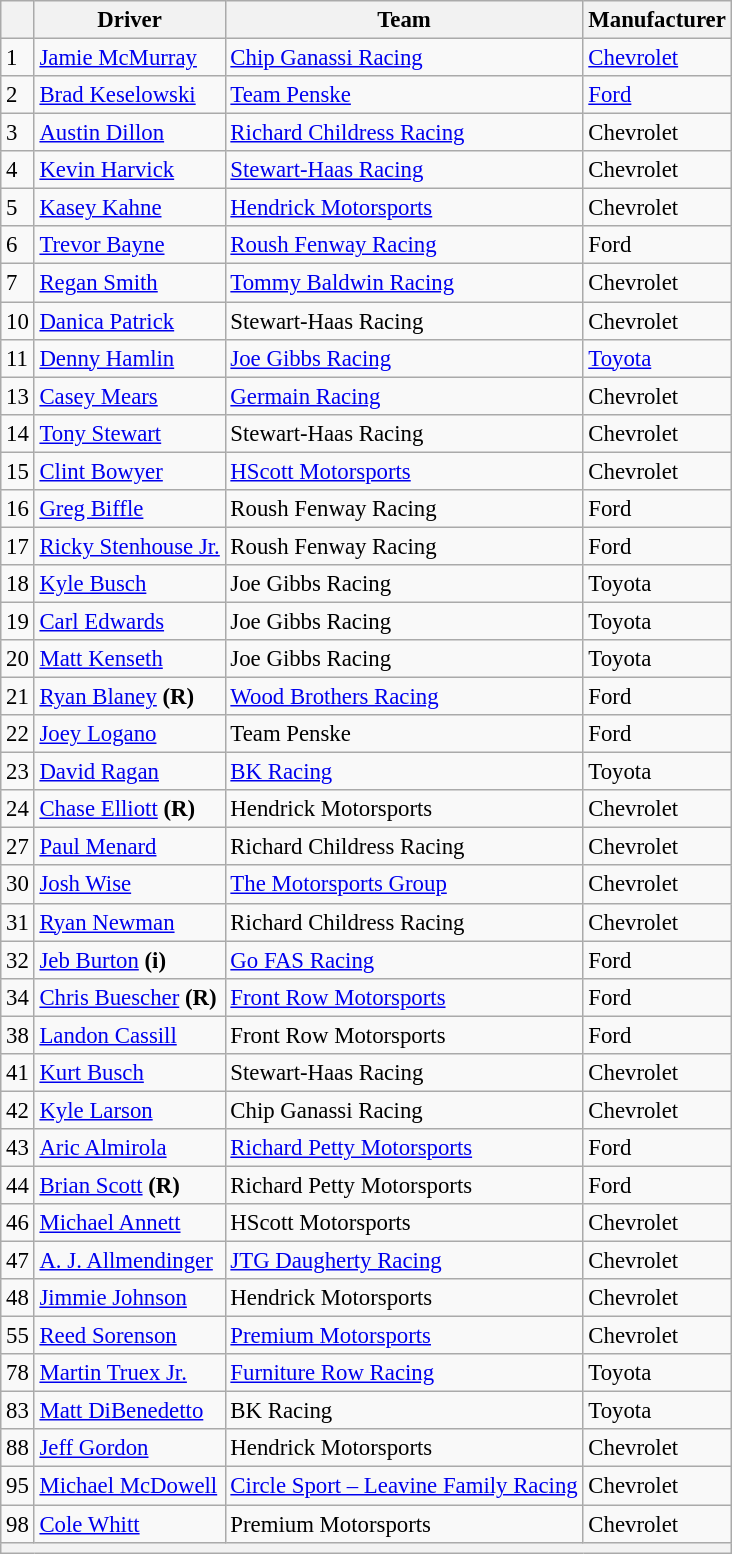<table class="wikitable" style="font-size:95%">
<tr>
<th></th>
<th>Driver</th>
<th>Team</th>
<th>Manufacturer</th>
</tr>
<tr>
<td>1</td>
<td><a href='#'>Jamie McMurray</a></td>
<td><a href='#'>Chip Ganassi Racing</a></td>
<td><a href='#'>Chevrolet</a></td>
</tr>
<tr>
<td>2</td>
<td><a href='#'>Brad Keselowski</a></td>
<td><a href='#'>Team Penske</a></td>
<td><a href='#'>Ford</a></td>
</tr>
<tr>
<td>3</td>
<td><a href='#'>Austin Dillon</a></td>
<td><a href='#'>Richard Childress Racing</a></td>
<td>Chevrolet</td>
</tr>
<tr>
<td>4</td>
<td><a href='#'>Kevin Harvick</a></td>
<td><a href='#'>Stewart-Haas Racing</a></td>
<td>Chevrolet</td>
</tr>
<tr>
<td>5</td>
<td><a href='#'>Kasey Kahne</a></td>
<td><a href='#'>Hendrick Motorsports</a></td>
<td>Chevrolet</td>
</tr>
<tr>
<td>6</td>
<td><a href='#'>Trevor Bayne</a></td>
<td><a href='#'>Roush Fenway Racing</a></td>
<td>Ford</td>
</tr>
<tr>
<td>7</td>
<td><a href='#'>Regan Smith</a></td>
<td><a href='#'>Tommy Baldwin Racing</a></td>
<td>Chevrolet</td>
</tr>
<tr>
<td>10</td>
<td><a href='#'>Danica Patrick</a></td>
<td>Stewart-Haas Racing</td>
<td>Chevrolet</td>
</tr>
<tr>
<td>11</td>
<td><a href='#'>Denny Hamlin</a></td>
<td><a href='#'>Joe Gibbs Racing</a></td>
<td><a href='#'>Toyota</a></td>
</tr>
<tr>
<td>13</td>
<td><a href='#'>Casey Mears</a></td>
<td><a href='#'>Germain Racing</a></td>
<td>Chevrolet</td>
</tr>
<tr>
<td>14</td>
<td><a href='#'>Tony Stewart</a></td>
<td>Stewart-Haas Racing</td>
<td>Chevrolet</td>
</tr>
<tr>
<td>15</td>
<td><a href='#'>Clint Bowyer</a></td>
<td><a href='#'>HScott Motorsports</a></td>
<td>Chevrolet</td>
</tr>
<tr>
<td>16</td>
<td><a href='#'>Greg Biffle</a></td>
<td>Roush Fenway Racing</td>
<td>Ford</td>
</tr>
<tr>
<td>17</td>
<td><a href='#'>Ricky Stenhouse Jr.</a></td>
<td>Roush Fenway Racing</td>
<td>Ford</td>
</tr>
<tr>
<td>18</td>
<td><a href='#'>Kyle Busch</a></td>
<td>Joe Gibbs Racing</td>
<td>Toyota</td>
</tr>
<tr>
<td>19</td>
<td><a href='#'>Carl Edwards</a></td>
<td>Joe Gibbs Racing</td>
<td>Toyota</td>
</tr>
<tr>
<td>20</td>
<td><a href='#'>Matt Kenseth</a></td>
<td>Joe Gibbs Racing</td>
<td>Toyota</td>
</tr>
<tr>
<td>21</td>
<td><a href='#'>Ryan Blaney</a> <strong>(R)</strong></td>
<td><a href='#'>Wood Brothers Racing</a></td>
<td>Ford</td>
</tr>
<tr>
<td>22</td>
<td><a href='#'>Joey Logano</a></td>
<td>Team Penske</td>
<td>Ford</td>
</tr>
<tr>
<td>23</td>
<td><a href='#'>David Ragan</a></td>
<td><a href='#'>BK Racing</a></td>
<td>Toyota</td>
</tr>
<tr>
<td>24</td>
<td><a href='#'>Chase Elliott</a> <strong>(R)</strong></td>
<td>Hendrick Motorsports</td>
<td>Chevrolet</td>
</tr>
<tr>
<td>27</td>
<td><a href='#'>Paul Menard</a></td>
<td>Richard Childress Racing</td>
<td>Chevrolet</td>
</tr>
<tr>
<td>30</td>
<td><a href='#'>Josh Wise</a></td>
<td><a href='#'>The Motorsports Group</a></td>
<td>Chevrolet</td>
</tr>
<tr>
<td>31</td>
<td><a href='#'>Ryan Newman</a></td>
<td>Richard Childress Racing</td>
<td>Chevrolet</td>
</tr>
<tr>
<td>32</td>
<td><a href='#'>Jeb Burton</a> <strong>(i)</strong></td>
<td><a href='#'>Go FAS Racing</a></td>
<td>Ford</td>
</tr>
<tr>
<td>34</td>
<td><a href='#'>Chris Buescher</a> <strong>(R)</strong></td>
<td><a href='#'>Front Row Motorsports</a></td>
<td>Ford</td>
</tr>
<tr>
<td>38</td>
<td><a href='#'>Landon Cassill</a></td>
<td>Front Row Motorsports</td>
<td>Ford</td>
</tr>
<tr>
<td>41</td>
<td><a href='#'>Kurt Busch</a></td>
<td>Stewart-Haas Racing</td>
<td>Chevrolet</td>
</tr>
<tr>
<td>42</td>
<td><a href='#'>Kyle Larson</a></td>
<td>Chip Ganassi Racing</td>
<td>Chevrolet</td>
</tr>
<tr>
<td>43</td>
<td><a href='#'>Aric Almirola</a></td>
<td><a href='#'>Richard Petty Motorsports</a></td>
<td>Ford</td>
</tr>
<tr>
<td>44</td>
<td><a href='#'>Brian Scott</a> <strong>(R)</strong></td>
<td>Richard Petty Motorsports</td>
<td>Ford</td>
</tr>
<tr>
<td>46</td>
<td><a href='#'>Michael Annett</a></td>
<td>HScott Motorsports</td>
<td>Chevrolet</td>
</tr>
<tr>
<td>47</td>
<td><a href='#'>A. J. Allmendinger</a></td>
<td><a href='#'>JTG Daugherty Racing</a></td>
<td>Chevrolet</td>
</tr>
<tr>
<td>48</td>
<td><a href='#'>Jimmie Johnson</a></td>
<td>Hendrick Motorsports</td>
<td>Chevrolet</td>
</tr>
<tr>
<td>55</td>
<td><a href='#'>Reed Sorenson</a></td>
<td><a href='#'>Premium Motorsports</a></td>
<td>Chevrolet</td>
</tr>
<tr>
<td>78</td>
<td><a href='#'>Martin Truex Jr.</a></td>
<td><a href='#'>Furniture Row Racing</a></td>
<td>Toyota</td>
</tr>
<tr>
<td>83</td>
<td><a href='#'>Matt DiBenedetto</a></td>
<td>BK Racing</td>
<td>Toyota</td>
</tr>
<tr>
<td>88</td>
<td><a href='#'>Jeff Gordon</a></td>
<td>Hendrick Motorsports</td>
<td>Chevrolet</td>
</tr>
<tr>
<td>95</td>
<td><a href='#'>Michael McDowell</a></td>
<td><a href='#'>Circle Sport – Leavine Family Racing</a></td>
<td>Chevrolet</td>
</tr>
<tr>
<td>98</td>
<td><a href='#'>Cole Whitt</a></td>
<td>Premium Motorsports</td>
<td>Chevrolet</td>
</tr>
<tr>
<th colspan="4"></th>
</tr>
</table>
